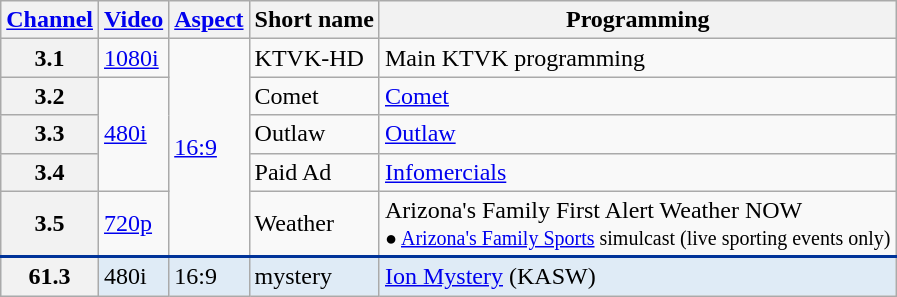<table class="wikitable">
<tr>
<th scope="col"><a href='#'>Channel</a></th>
<th scope="col"><a href='#'>Video</a></th>
<th scope="col"><a href='#'>Aspect</a></th>
<th scope="col">Short name</th>
<th scope="col">Programming</th>
</tr>
<tr>
<th scope="row">3.1</th>
<td><a href='#'>1080i</a></td>
<td rowspan="5"><a href='#'>16:9</a></td>
<td>KTVK-HD</td>
<td>Main KTVK programming</td>
</tr>
<tr>
<th scope="row">3.2</th>
<td rowspan="3"><a href='#'>480i</a></td>
<td>Comet</td>
<td><a href='#'>Comet</a></td>
</tr>
<tr>
<th scope="row">3.3</th>
<td>Outlaw</td>
<td><a href='#'>Outlaw</a></td>
</tr>
<tr>
<th scope="row">3.4</th>
<td>Paid Ad</td>
<td><a href='#'>Infomercials</a></td>
</tr>
<tr>
<th scope="row">3.5</th>
<td><a href='#'>720p</a></td>
<td>Weather</td>
<td>Arizona's Family First Alert Weather NOW<br><small>● <a href='#'>Arizona's Family Sports</a> simulcast (live sporting events only)</small></td>
</tr>
<tr style="background-color:#DFEBF6; border-top: 2px solid #003399;">
<th scope="row">61.3</th>
<td>480i</td>
<td>16:9</td>
<td>mystery</td>
<td><a href='#'>Ion Mystery</a> (KASW)</td>
</tr>
</table>
